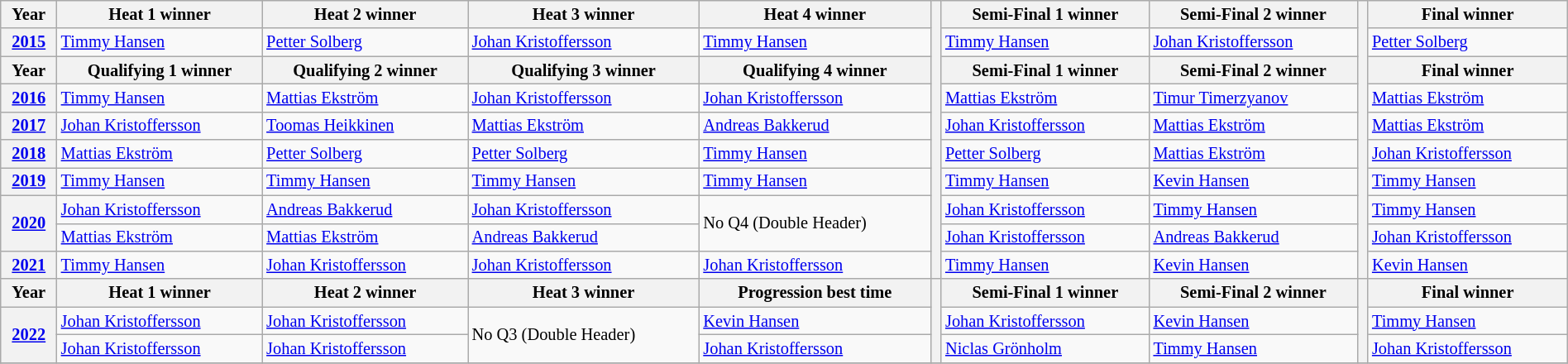<table class="wikitable" width=100% style="font-size: 85%;">
<tr>
<th>Year</th>
<th>Heat 1 winner</th>
<th>Heat 2 winner</th>
<th>Heat 3 winner</th>
<th>Heat 4 winner</th>
<th rowspan="10"></th>
<th>Semi-Final 1 winner</th>
<th>Semi-Final 2 winner</th>
<th rowspan="10"></th>
<th>Final winner</th>
</tr>
<tr>
<th><a href='#'>2015</a></th>
<td> <a href='#'>Timmy Hansen</a></td>
<td> <a href='#'>Petter Solberg</a></td>
<td> <a href='#'>Johan Kristoffersson</a></td>
<td> <a href='#'>Timmy Hansen</a></td>
<td> <a href='#'>Timmy Hansen</a></td>
<td> <a href='#'>Johan Kristoffersson</a></td>
<td> <a href='#'>Petter Solberg</a></td>
</tr>
<tr>
<th>Year</th>
<th>Qualifying 1 winner</th>
<th>Qualifying 2 winner</th>
<th>Qualifying 3 winner</th>
<th>Qualifying 4 winner</th>
<th>Semi-Final 1 winner</th>
<th>Semi-Final 2 winner</th>
<th>Final winner</th>
</tr>
<tr>
<th><a href='#'>2016</a></th>
<td> <a href='#'>Timmy Hansen</a></td>
<td> <a href='#'>Mattias Ekström</a></td>
<td> <a href='#'>Johan Kristoffersson</a></td>
<td> <a href='#'>Johan Kristoffersson</a></td>
<td> <a href='#'>Mattias Ekström</a></td>
<td> <a href='#'>Timur Timerzyanov</a></td>
<td> <a href='#'>Mattias Ekström</a></td>
</tr>
<tr>
<th><a href='#'>2017</a></th>
<td> <a href='#'>Johan Kristoffersson</a></td>
<td> <a href='#'>Toomas Heikkinen</a></td>
<td> <a href='#'>Mattias Ekström</a></td>
<td> <a href='#'>Andreas Bakkerud</a></td>
<td> <a href='#'>Johan Kristoffersson</a></td>
<td> <a href='#'>Mattias Ekström</a></td>
<td> <a href='#'>Mattias Ekström</a></td>
</tr>
<tr>
<th><a href='#'>2018</a></th>
<td> <a href='#'>Mattias Ekström</a></td>
<td> <a href='#'>Petter Solberg</a></td>
<td> <a href='#'>Petter Solberg</a></td>
<td> <a href='#'>Timmy Hansen</a></td>
<td> <a href='#'>Petter Solberg</a></td>
<td> <a href='#'>Mattias Ekström</a></td>
<td> <a href='#'>Johan Kristoffersson</a></td>
</tr>
<tr>
<th><a href='#'>2019</a></th>
<td> <a href='#'>Timmy Hansen</a></td>
<td> <a href='#'>Timmy Hansen</a></td>
<td> <a href='#'>Timmy Hansen</a></td>
<td> <a href='#'>Timmy Hansen</a></td>
<td> <a href='#'>Timmy Hansen</a></td>
<td> <a href='#'>Kevin Hansen</a></td>
<td> <a href='#'>Timmy Hansen</a></td>
</tr>
<tr>
<th rowspan="2"><a href='#'>2020</a></th>
<td> <a href='#'>Johan Kristoffersson</a></td>
<td> <a href='#'>Andreas Bakkerud</a></td>
<td> <a href='#'>Johan Kristoffersson</a></td>
<td rowspan="2">No Q4 (Double Header)</td>
<td> <a href='#'>Johan Kristoffersson</a></td>
<td> <a href='#'>Timmy Hansen</a></td>
<td> <a href='#'>Timmy Hansen</a></td>
</tr>
<tr>
<td> <a href='#'>Mattias Ekström</a></td>
<td> <a href='#'>Mattias Ekström</a></td>
<td> <a href='#'>Andreas Bakkerud</a></td>
<td> <a href='#'>Johan Kristoffersson</a></td>
<td> <a href='#'>Andreas Bakkerud</a></td>
<td> <a href='#'>Johan Kristoffersson</a></td>
</tr>
<tr>
<th><a href='#'>2021</a></th>
<td> <a href='#'>Timmy Hansen</a></td>
<td> <a href='#'>Johan Kristoffersson</a></td>
<td> <a href='#'>Johan Kristoffersson</a></td>
<td> <a href='#'>Johan Kristoffersson</a></td>
<td> <a href='#'>Timmy Hansen</a></td>
<td> <a href='#'>Kevin Hansen</a></td>
<td> <a href='#'>Kevin Hansen</a></td>
</tr>
<tr>
<th>Year</th>
<th>Heat 1 winner</th>
<th>Heat 2 winner</th>
<th>Heat 3 winner</th>
<th>Progression best time</th>
<th rowspan="3"></th>
<th>Semi-Final 1 winner</th>
<th>Semi-Final 2 winner</th>
<th rowspan="3"></th>
<th>Final winner</th>
</tr>
<tr>
<th rowspan="2"><a href='#'>2022</a></th>
<td> <a href='#'>Johan Kristoffersson</a></td>
<td> <a href='#'>Johan Kristoffersson</a></td>
<td rowspan="2">No Q3 (Double Header)</td>
<td> <a href='#'>Kevin Hansen</a></td>
<td> <a href='#'>Johan Kristoffersson</a></td>
<td> <a href='#'>Kevin Hansen</a></td>
<td> <a href='#'>Timmy Hansen</a></td>
</tr>
<tr>
<td> <a href='#'>Johan Kristoffersson</a></td>
<td> <a href='#'>Johan Kristoffersson</a></td>
<td> <a href='#'>Johan Kristoffersson</a></td>
<td> <a href='#'>Niclas Grönholm</a></td>
<td> <a href='#'>Timmy Hansen</a></td>
<td> <a href='#'>Johan Kristoffersson</a></td>
</tr>
<tr>
</tr>
</table>
